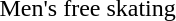<table>
<tr>
<td>Men's free skating<br></td>
<td></td>
<td></td>
<td></td>
</tr>
<tr>
<td><br></td>
<td></td>
<td></td>
<td></td>
</tr>
</table>
